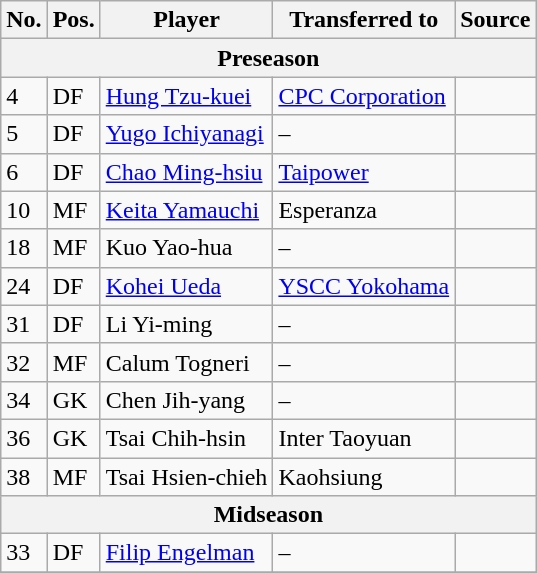<table class="wikitable sortable">
<tr>
<th>No.</th>
<th>Pos.</th>
<th>Player</th>
<th>Transferred to</th>
<th>Source</th>
</tr>
<tr>
<th colspan=5>Preseason</th>
</tr>
<tr>
<td>4</td>
<td>DF</td>
<td><a href='#'>Hung Tzu-kuei</a></td>
<td> <a href='#'>CPC Corporation</a></td>
<td></td>
</tr>
<tr>
<td>5</td>
<td>DF</td>
<td><a href='#'>Yugo Ichiyanagi</a></td>
<td>–</td>
<td></td>
</tr>
<tr>
<td>6</td>
<td>DF</td>
<td><a href='#'>Chao Ming-hsiu</a></td>
<td> <a href='#'>Taipower</a></td>
<td></td>
</tr>
<tr>
<td>10</td>
<td>MF</td>
<td><a href='#'>Keita Yamauchi</a></td>
<td> Esperanza</td>
<td></td>
</tr>
<tr>
<td>18</td>
<td>MF</td>
<td>Kuo Yao-hua</td>
<td>–</td>
<td></td>
</tr>
<tr>
<td>24</td>
<td>DF</td>
<td><a href='#'>Kohei Ueda</a></td>
<td> <a href='#'>YSCC Yokohama</a></td>
<td></td>
</tr>
<tr>
<td>31</td>
<td>DF</td>
<td>Li Yi-ming</td>
<td>–</td>
<td></td>
</tr>
<tr>
<td>32</td>
<td>MF</td>
<td>Calum Togneri</td>
<td>–</td>
<td></td>
</tr>
<tr>
<td>34</td>
<td>GK</td>
<td>Chen Jih-yang</td>
<td>–</td>
<td></td>
</tr>
<tr>
<td>36</td>
<td>GK</td>
<td>Tsai Chih-hsin</td>
<td> Inter Taoyuan</td>
<td></td>
</tr>
<tr>
<td>38</td>
<td>MF</td>
<td>Tsai Hsien-chieh</td>
<td> Kaohsiung</td>
<td></td>
</tr>
<tr>
<th colspan=5>Midseason</th>
</tr>
<tr>
<td>33</td>
<td>DF</td>
<td><a href='#'>Filip Engelman</a></td>
<td>–</td>
<td></td>
</tr>
<tr>
</tr>
</table>
